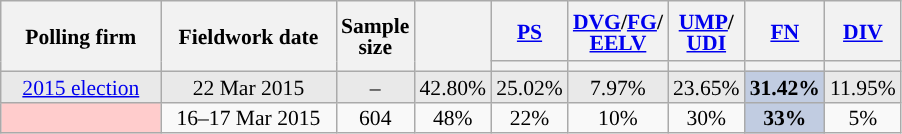<table class="wikitable sortable" style="text-align:center;font-size:90%;line-height:14px;">
<tr style="height:40px;">
<th style="width:100px;" rowspan="2">Polling firm</th>
<th style="width:110px;" rowspan="2">Fieldwork date</th>
<th style="width:35px;" rowspan="2">Sample<br>size</th>
<th style="width:30px;" rowspan="2"></th>
<th class="unsortable" style="width:40px;"><a href='#'>PS</a></th>
<th class="unsortable" style="width:40px;"><a href='#'>DVG</a>/<a href='#'>FG</a>/<br><a href='#'>EELV</a></th>
<th class="unsortable" style="width:40px;"><a href='#'>UMP</a>/<br><a href='#'>UDI</a></th>
<th class="unsortable" style="width:40px;"><a href='#'>FN</a></th>
<th class="unsortable" style="width:40px;"><a href='#'>DIV</a></th>
</tr>
<tr>
<th style="background:"></th>
<th style="background:"></th>
<th style="background:"></th>
<th style="background:"></th>
<th style="background:"></th>
</tr>
<tr style="background:#E9E9E9;">
<td><a href='#'>2015 election</a></td>
<td data-sort-value="2015-03-22">22 Mar 2015</td>
<td>–</td>
<td>42.80%</td>
<td>25.02%</td>
<td>7.97%</td>
<td>23.65%</td>
<td style="background:#C1CCE1;"><strong>31.42%</strong></td>
<td>11.95%</td>
</tr>
<tr>
<td style="background:#FFCCCC;"></td>
<td data-sort-value="2015-03-17">16–17 Mar 2015</td>
<td>604</td>
<td>48%</td>
<td>22%</td>
<td>10%</td>
<td>30%</td>
<td style="background:#C1CCE1;"><strong>33%</strong></td>
<td>5%</td>
</tr>
</table>
